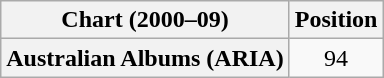<table class="wikitable plainrowheaders">
<tr>
<th scope="col">Chart (2000–09)</th>
<th scope="col">Position</th>
</tr>
<tr>
<th scope="row">Australian Albums (ARIA)</th>
<td align="center">94</td>
</tr>
</table>
